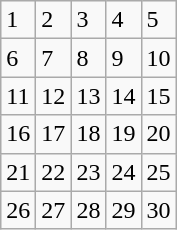<table class="wikitable">
<tr>
<td>1</td>
<td>2</td>
<td>3</td>
<td>4</td>
<td>5</td>
</tr>
<tr>
<td>6</td>
<td>7</td>
<td>8</td>
<td>9</td>
<td>10</td>
</tr>
<tr>
<td>11</td>
<td>12</td>
<td>13</td>
<td>14</td>
<td>15</td>
</tr>
<tr>
<td>16</td>
<td>17</td>
<td>18</td>
<td>19</td>
<td>20</td>
</tr>
<tr>
<td>21</td>
<td>22</td>
<td>23</td>
<td>24</td>
<td>25</td>
</tr>
<tr>
<td>26</td>
<td>27</td>
<td>28</td>
<td>29</td>
<td>30</td>
</tr>
</table>
